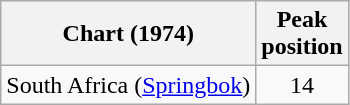<table class="wikitable">
<tr>
<th>Chart (1974)</th>
<th>Peak<br>position</th>
</tr>
<tr>
<td>South Africa (<a href='#'>Springbok</a>)</td>
<td align="center">14</td>
</tr>
</table>
